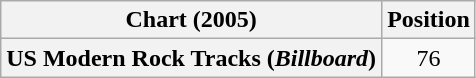<table class="wikitable plainrowheaders" style="text-align:center">
<tr>
<th>Chart (2005)</th>
<th>Position</th>
</tr>
<tr>
<th scope="row">US Modern Rock Tracks (<em>Billboard</em>)</th>
<td>76</td>
</tr>
</table>
